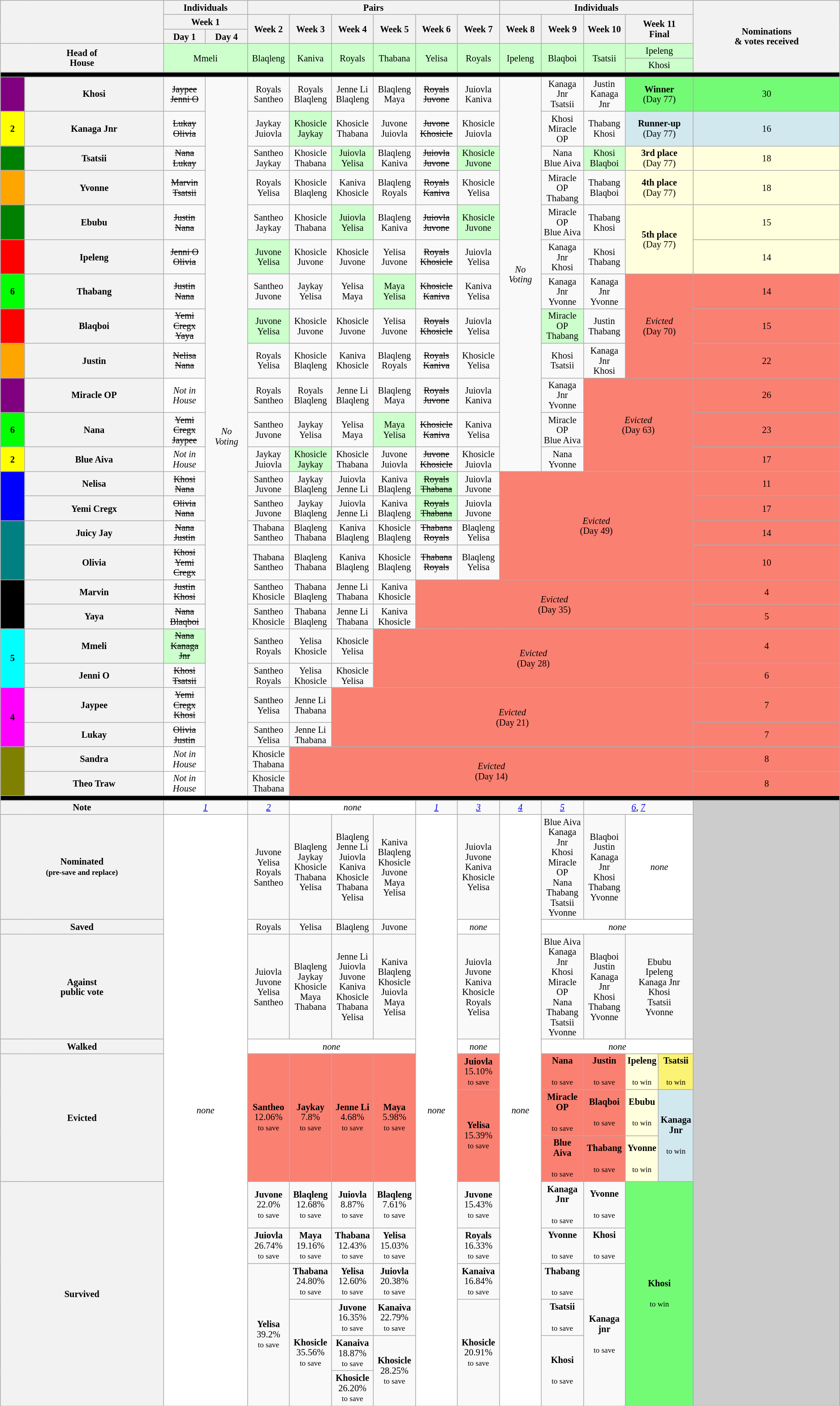<table class="wikitable" style="text-align:center; font-size:85%; line-height:15px;">
<tr>
<th colspan="2" rowspan="3"></th>
<th colspan="2" style="width: 5%;" style="background:#E9E590">Individuals</th>
<th colspan="6" style="width: 5%;" style="background:#DDCFEF">Pairs</th>
<th colspan="5" style="width: 5%;" style="background:#E9E590">Individuals</th>
<th rowspan="5">Nominations<br>& votes received</th>
</tr>
<tr>
<th colspan="2" style="width:500%;">Week 1</th>
<th rowspan="2" style="width:5%;">Week 2</th>
<th rowspan="2" style="width:5%;">Week 3</th>
<th rowspan="2" style="width:5%;">Week 4</th>
<th rowspan="2" style="width:5%;">Week 5</th>
<th rowspan="2" style="width:5%;">Week 6</th>
<th rowspan="2" style="width:5%;">Week 7</th>
<th rowspan="2" style="width:5%;">Week 8</th>
<th rowspan="2" style="width:5%;">Week 9</th>
<th rowspan="2" style="width:5%;">Week 10</th>
<th colspan="2" rowspan="2" style="width:5%;">Week 11<br>Final</th>
</tr>
<tr>
<th style="width: 5%;">Day 1</th>
<th style="width: 5%;">Day 4</th>
</tr>
<tr>
<th rowspan="2" colspan="2">Head of<br>House</th>
<td rowspan="2" colspan="2" style="background:#cfc;">Mmeli</td>
<td rowspan="2" style="background:#cfc;">Blaqleng</td>
<td rowspan="2" style="background:#cfc;">Kaniva</td>
<td rowspan="2" style="background:#cfc;">Royals</td>
<td rowspan="2" style="background:#cfc;">Thabana</td>
<td rowspan="2" style="background:#cfc;">Yelisa</td>
<td rowspan="2" style="background:#cfc;">Royals</td>
<td rowspan="2" style="background:#cfc;">Ipeleng</td>
<td rowspan="2" style="background:#cfc;">Blaqboi</td>
<td rowspan="2" style="background:#cfc;">Tsatsii</td>
<td colspan="2" style="background:#cfc;">Ipeleng</td>
</tr>
<tr>
<td colspan="2" style="background:#cfc;">Khosi</td>
</tr>
<tr>
<td colspan="16" style="background:black;"></td>
</tr>
<tr>
<th style="background:purple"></th>
<th><strong>Khosi</strong></th>
<td><s>Jaypee<br>Jenni O</s></td>
<td rowspan="24"><em>No<br>Voting</em></td>
<td>Royals<br>Santheo</td>
<td>Royals<br>Blaqleng</td>
<td>Jenne Li<br>Blaqleng</td>
<td>Blaqleng<br>Maya</td>
<td><s>Royals<br>Juvone</s></td>
<td>Juiovla<br>Kaniva</td>
<td rowspan="12"><em>No<br>Voting</em></td>
<td>Kanaga Jnr<br>Tsatsii</td>
<td>Justin<br>Kanaga Jnr</td>
<td colspan="2" style="background:#73FB76"><strong>Winner</strong><br>(Day 77)</td>
<td style="background:#73FB76">30</td>
</tr>
<tr>
<th style="background:yellow">2</th>
<th><strong>Kanaga Jnr</strong></th>
<td><s>Lukay<br>Olivia</s></td>
<td>Jaykay<br>Juiovla</td>
<td style="background:#cfc;">Khosicle<br>Jaykay</td>
<td>Khosicle<br>Thabana</td>
<td>Juvone<br>Juiovla</td>
<td><s>Juvone<br>Khosicle</s></td>
<td>Khosicle<br>Juiovla</td>
<td>Khosi<br>Miracle OP</td>
<td>Thabang<br>Khosi</td>
<td colspan="2" style="background:#D1E8EF"><strong>Runner-up</strong><br>(Day 77)</td>
<td style="background:#D1E8EF">16</td>
</tr>
<tr>
<th style="background:green"></th>
<th><strong>Tsatsii</strong></th>
<td><s>Nana<br>Lukay</s></td>
<td>Santheo<br>Jaykay</td>
<td>Khosicle<br>Thabana</td>
<td style="background:#cfc;">Juiovla<br>Yelisa</td>
<td>Blaqleng<br>Kaniva</td>
<td><s>Juiovla<br>Juvone</s></td>
<td style="background:#cfc;">Khosicle<br>Juvone</td>
<td>Nana<br>Blue Aiva</td>
<td style="background:#cfc;">Khosi<br>Blaqboi</td>
<td colspan="2" style="background:#FFFFDD;"><strong>3rd place</strong><br>(Day 77)</td>
<td style="background:#FFFFDD;">18</td>
</tr>
<tr>
<th style="background:orange"></th>
<th><strong>Yvonne</strong></th>
<td><s>Marvin<br>Tsatsii</s></td>
<td>Royals<br>Yelisa</td>
<td>Khosicle<br>Blaqleng</td>
<td>Kaniva<br>Khosicle</td>
<td>Blaqleng<br>Royals</td>
<td><s>Royals<br>Kaniva</s></td>
<td>Khosicle<br>Yelisa</td>
<td>Miracle OP<br>Thabang</td>
<td>Thabang<br>Blaqboi</td>
<td colspan="2" style="background:#FFFFDD;"><strong>4th place</strong><br>(Day 77)</td>
<td style="background:#FFFFDD;">18</td>
</tr>
<tr>
<th style="background:green"></th>
<th><strong>Ebubu</strong></th>
<td><s>Justin<br>Nana</s></td>
<td>Santheo<br>Jaykay</td>
<td>Khosicle<br>Thabana</td>
<td style="background:#cfc;">Juiovla<br>Yelisa</td>
<td>Blaqleng<br>Kaniva</td>
<td><s>Juiovla<br>Juvone</s></td>
<td style="background:#cfc;">Khosicle<br>Juvone</td>
<td>Miracle OP<br>Blue Aiva</td>
<td>Thabang<br>Khosi</td>
<td colspan="2" rowspan="2" style="background:#FFFFDD;"><strong>5th place</strong><br>(Day 77)</td>
<td style="background:#FFFFDD;">15</td>
</tr>
<tr>
<th style="background:red"></th>
<th><strong>Ipeleng</strong></th>
<td><s>Jenni O<br>Olivia</s></td>
<td style="background:#cfc;">Juvone<br>Yelisa</td>
<td>Khosicle<br>Juvone</td>
<td>Khosicle<br>Juvone</td>
<td>Yelisa<br>Juvone</td>
<td><s>Royals<br>Khosicle</s></td>
<td>Juiovla<br>Yelisa</td>
<td>Kanaga Jnr<br>Khosi</td>
<td>Khosi<br>Thabang</td>
<td style="background:#FFFFDD;">14</td>
</tr>
<tr>
<th style="background:lime">6</th>
<th><strong>Thabang</strong></th>
<td><s>Justin<br>Nana</s></td>
<td>Santheo<br>Juvone</td>
<td>Jaykay<br>Yelisa</td>
<td>Yelisa<br>Maya</td>
<td style="background:#cfc;">Maya<br>Yelisa</td>
<td><s>Khosicle<br>Kaniva</s></td>
<td>Kaniva<br>Yelisa</td>
<td>Kanaga Jnr<br>Yvonne</td>
<td>Kanaga Jnr<br>Yvonne</td>
<td colspan="2" rowspan="3" style="background:#FA8072"><em>Evicted</em><br>(Day 70)</td>
<td style="background:#FA8072">14</td>
</tr>
<tr>
<th style="background:red"></th>
<th><strong>Blaqboi</strong></th>
<td><s>Yemi Cregx<br>Yaya</s></td>
<td style="background:#cfc;">Juvone<br>Yelisa</td>
<td>Khosicle<br>Juvone</td>
<td>Khosicle<br>Juvone</td>
<td>Yelisa<br>Juvone</td>
<td><s>Royals<br>Khosicle</s></td>
<td>Juiovla<br>Yelisa</td>
<td style="background:#cfc;">Miracle OP<br>Thabang</td>
<td>Justin<br>Thabang</td>
<td style="background:#FA8072">15</td>
</tr>
<tr>
<th style="background:orange"></th>
<th><strong>Justin</strong></th>
<td><s>Nelisa<br>Nana</s></td>
<td>Royals<br>Yelisa</td>
<td>Khosicle<br>Blaqleng</td>
<td>Kaniva<br>Khosicle</td>
<td>Blaqleng<br>Royals</td>
<td><s>Royals<br>Kaniva</s></td>
<td>Khosicle<br>Yelisa</td>
<td>Khosi<br>Tsatsii</td>
<td>Kanaga Jnr<br>Khosi</td>
<td style="background:#FA8072">22</td>
</tr>
<tr>
<th style="background:purple"></th>
<th><strong>Miracle OP</strong></th>
<td style="background:#FFFFFF;"><em>Not in<br>House</em></td>
<td>Royals<br>Santheo</td>
<td>Royals<br>Blaqleng</td>
<td>Jenne Li<br>Blaqleng</td>
<td>Blaqleng<br>Maya</td>
<td><s>Royals<br>Juvone</s></td>
<td>Juiovla<br>Kaniva</td>
<td>Kanaga Jnr<br>Yvonne</td>
<td colspan="3" rowspan="3" style="background:#FA8072"><em>Evicted</em><br>(Day 63)</td>
<td style="background:#FA8072">26</td>
</tr>
<tr>
<th style="background:lime">6</th>
<th><strong>Nana</strong></th>
<td><s>Yemi Cregx <br>Jaypee</s></td>
<td>Santheo<br>Juvone</td>
<td>Jaykay<br>Yelisa</td>
<td>Yelisa<br>Maya</td>
<td style="background:#cfc;">Maya<br>Yelisa</td>
<td><s>Khosicle<br>Kaniva</s></td>
<td>Kaniva<br>Yelisa</td>
<td>Miracle OP<br>Blue Aiva</td>
<td style="background:#FA8072">23</td>
</tr>
<tr>
<th style="background:yellow">2</th>
<th><strong>Blue Aiva</strong></th>
<td style="background:#FFFFFF;"><em>Not in<br>House</em></td>
<td>Jaykay<br>Juiovla</td>
<td style="background:#cfc;">Khosicle<br>Jaykay</td>
<td>Khosicle<br>Thabana</td>
<td>Juvone<br>Juiovla</td>
<td><s>Juvone<br>Khosicle</s></td>
<td>Khosicle<br>Juiovla</td>
<td>Nana<br>Yvonne</td>
<td style="background:#FA8072">17</td>
</tr>
<tr>
<th rowspan="2" style="background:blue"></th>
<th><strong>Nelisa</strong></th>
<td><s>Khosi<br>Nana</s></td>
<td>Santheo<br>Juvone</td>
<td>Jaykay<br>Blaqleng</td>
<td>Juiovla<br>Jenne Li</td>
<td>Kaniva<br>Blaqleng</td>
<td style="background:#cfc;"><s>Royals<br>Thabana</s></td>
<td>Juiovla<br>Juvone</td>
<td colspan="5" rowspan="4" style="background:#FA8072"><em>Evicted</em><br>(Day 49)</td>
<td style="background:#FA8072">11</td>
</tr>
<tr>
<th><strong>Yemi Cregx</strong></th>
<td><s>Olivia<br>Nana</s></td>
<td>Santheo<br>Juvone</td>
<td>Jaykay<br>Blaqleng</td>
<td>Juiovla<br>Jenne Li</td>
<td>Kaniva<br>Blaqleng</td>
<td style="background:#cfc;"><s>Royals<br>Thabana</s></td>
<td>Juiovla<br>Juvone</td>
<td style="background:#FA8072">17</td>
</tr>
<tr>
<th rowspan="2" style="background:teal"></th>
<th><strong>Juicy Jay</strong></th>
<td><s>Nana<br>Justin</s></td>
<td>Thabana<br>Santheo</td>
<td>Blaqleng<br>Thabana</td>
<td>Kaniva<br>Blaqleng</td>
<td>Khosicle<br>Blaqleng</td>
<td><s>Thabana<br>Royals</s></td>
<td>Blaqleng<br>Yelisa</td>
<td style="background:#FA8072">14</td>
</tr>
<tr>
<th><strong>Olivia</strong></th>
<td><s>Khosi<br>Yemi Cregx</s></td>
<td>Thabana<br>Santheo</td>
<td>Blaqleng<br>Thabana</td>
<td>Kaniva<br>Blaqleng</td>
<td>Khosicle<br>Blaqleng</td>
<td><s>Thabana<br>Royals</s></td>
<td>Blaqleng<br>Yelisa</td>
<td style="background:#FA8072">10</td>
</tr>
<tr>
<th rowspan="2" style="background:black"></th>
<th><strong>Marvin</strong></th>
<td><s>Justin<br>Khosi</s></td>
<td>Santheo<br>Khosicle</td>
<td>Thabana<br>Blaqleng</td>
<td>Jenne Li<br>Thabana</td>
<td>Kaniva<br>Khosicle</td>
<td colspan="7" rowspan="2" style="background:#FA8072"><em>Evicted</em><br>(Day 35)</td>
<td style="background:#FA8072">4</td>
</tr>
<tr>
<th><strong>Yaya</strong></th>
<td><s>Nana<br>Blaqboi</s></td>
<td>Santheo<br>Khosicle</td>
<td>Thabana<br>Blaqleng</td>
<td>Jenne Li<br>Thabana</td>
<td>Kaniva<br>Khosicle</td>
<td style="background:#FA8072">5</td>
</tr>
<tr>
<th rowspan="2" style="background:aqua">5</th>
<th><strong>Mmeli</strong></th>
<td style="background:#cfc;"><s>Nana<br>Kanaga Jnr</s></td>
<td>Santheo<br>Royals</td>
<td>Yelisa<br>Khosicle</td>
<td>Khosicle<br>Yelisa</td>
<td colspan="8" rowspan="2" style="background:#FA8072"><em>Evicted</em><br>(Day 28)</td>
<td style="background:#FA8072">4</td>
</tr>
<tr>
<th><strong>Jenni O</strong></th>
<td><s>Khosi<br>Tsatsii</s></td>
<td>Santheo<br>Royals</td>
<td>Yelisa<br>Khosicle</td>
<td>Khosicle<br>Yelisa</td>
<td style="background:#FA8072">6</td>
</tr>
<tr>
<th rowspan="2" style="background:fuchsia">4</th>
<th><strong>Jaypee</strong></th>
<td><s>Yemi Cregx<br>Khosi</s></td>
<td>Santheo<br>Yelisa</td>
<td>Jenne Li<br>Thabana</td>
<td colspan="9" rowspan="2" style="background:#FA8072"><em>Evicted</em><br>(Day 21)</td>
<td style="background:#FA8072">7</td>
</tr>
<tr>
<th><strong>Lukay</strong></th>
<td><s>Olivia<br>Justin</s></td>
<td>Santheo<br>Yelisa</td>
<td>Jenne Li<br>Thabana</td>
<td style="background:#FA8072">7</td>
</tr>
<tr>
<th rowspan="2" style="background:olive"></th>
<th><strong>Sandra</strong></th>
<td style="background:#FFFFFF;"><em>Not in<br>House</em></td>
<td>Khosicle<br>Thabana</td>
<td colspan="10" rowspan="2" style="background:#FA8072"><em>Evicted</em><br>(Day 14)</td>
<td style="background:#FA8072">8</td>
</tr>
<tr>
<th><strong>Theo Traw</strong></th>
<td style="background:#FFFFFF;"><em>Not in<br>House</em></td>
<td>Khosicle<br>Thabana</td>
<td style="background:#FA8072">8</td>
</tr>
<tr>
<td colspan="16" style="background:black;"></td>
</tr>
<tr>
</tr>
<tr>
<th colspan="2">Note</th>
<td colspan="2"><em><a href='#'>1</a></em></td>
<td><em><a href='#'>2</a></em></td>
<td colspan="3" style="background:#FFFFFF;"><em>none</em></td>
<td><em><a href='#'>1</a></em></td>
<td><em><a href='#'>3</a></em></td>
<td><em><a href='#'>4</a></em></td>
<td><em><a href='#'>5</a></em></td>
<td colspan="3"><em><a href='#'>6</a></em>, <em><a href='#'>7</a></em></td>
<td rowspan="14" style="background:#ccc;"></td>
</tr>
<tr>
<th colspan="2">Nominated<br><small>(pre-save and replace)</small></th>
<td style="background:#fff" colspan="2" rowspan="13"><em>none</em></td>
<td>Juvone<br>Yelisa<br>Royals<br>Santheo</td>
<td>Blaqleng<br>Jaykay<br>Khosicle<br>Thabana<br>Yelisa</td>
<td>Blaqleng<br>Jenne Li<br>Juiovla<br>Kaniva<br>Khosicle<br>Thabana<br>Yelisa</td>
<td>Kaniva<br>Blaqleng<br>Khosicle<br>Juvone<br>Maya<br>Yelisa</td>
<td rowspan="13" style="background:#FFFFFF;"><em>none</em></td>
<td>Juiovla<br>Juvone<br>Kaniva<br>Khosicle<br>Yelisa</td>
<td rowspan="13" style="background:#FFFFFF;"><em>none</em></td>
<td>Blue Aiva<br>Kanaga Jnr<br>Khosi<br>Miracle OP<br>Nana<br>Thabang<br>Tsatsii<br>Yvonne</td>
<td>Blaqboi<br>Justin<br>Kanaga Jnr<br>Khosi<br>Thabang<br>Yvonne</td>
<td colspan="2" style="background:#ffffff"><em>none</em></td>
</tr>
<tr>
<th colspan="2">Saved</th>
<td>Royals</td>
<td>Yelisa</td>
<td>Blaqleng</td>
<td>Juvone</td>
<td style="background:#ffffff"><em>none</em></td>
<td colspan="4" style="background:#ffffff"><em>none</em></td>
</tr>
<tr>
<th colspan="2">Against<br>public vote</th>
<td>Juiovla<br>Juvone<br>Yelisa<br>Santheo</td>
<td>Blaqleng<br>Jaykay<br>Khosicle<br>Maya<br>Thabana</td>
<td>Jenne Li<br>Juiovla<br>Juvone<br>Kaniva<br>Khosicle<br>Thabana<br>Yelisa</td>
<td>Kaniva<br>Blaqleng<br>Khosicle<br>Juiovla<br>Maya<br>Yelisa</td>
<td>Juiovla<br>Juvone<br>Kaniva<br>Khosicle<br>Royals<br>Yelisa</td>
<td>Blue Aiva<br>Kanaga Jnr<br>Khosi<br>Miracle OP<br>Nana<br>Thabang<br>Tsatsii<br>Yvonne</td>
<td>Blaqboi<br>Justin<br>Kanaga Jnr<br>Khosi<br>Thabang<br>Yvonne</td>
<td colspan="2">Ebubu<br>Ipeleng<br>Kanaga Jnr<br>Khosi<br>Tsatsii<br>Yvonne</td>
</tr>
<tr>
<th colspan="2">Walked</th>
<td colspan="4" style="background:#ffffff"><em>none</em></td>
<td style="background:#ffffff"><em>none</em></td>
<td colspan="4" style="background:#ffffff"><em>none</em></td>
</tr>
<tr>
<th colspan="2" rowspan="3">Evicted</th>
<td rowspan="3" style="background:#FA8072"><strong>Santheo</strong><br>12.06%<br><small>to save</small></td>
<td rowspan="3" style="background:#FA8072"><strong>Jaykay</strong><br>7.8%<br><small>to save</small></td>
<td rowspan="3" style="background:#FA8072"><strong>Jenne Li</strong><br>4.68%<br><small>to save</small></td>
<td rowspan="3" style="background:#FA8072"><strong>Maya</strong><br>5.98%<br><small>to save</small></td>
<td style="background:#FA8072"><strong>Juiovla</strong><br>15.10%<br><small>to save</small></td>
<td style="background:#FA8072"><strong>Nana</strong><br><small><br>to save</small></td>
<td style="background:#FA8072"><strong>Justin</strong><br><small><br>to save</small></td>
<td style="background:#ffffdd"><strong>Ipeleng</strong><br><small><br>to win</small></td>
<td style="background:#FBF373"><strong>Tsatsii</strong><br><small><br>to win</small></td>
</tr>
<tr>
<td rowspan="2" style="background:#FA8072"><strong>Yelisa</strong><br>15.39%<br><small>to save</small></td>
<td style="background:#FA8072"><strong>Miracle OP</strong><br><small><br>to save</small></td>
<td style="background:#FA8072"><strong>Blaqboi</strong><br><small><br>to save</small></td>
<td style="background:#ffffdd"><strong>Ebubu</strong><br><small><br>to win</small></td>
<td style="background:#D1E8EF" rowspan="2"><strong>Kanaga Jnr</strong><br><small><br>to win</small></td>
</tr>
<tr>
<td style="background:#FA8072"><strong>Blue Aiva</strong><br><small><br>to save</small></td>
<td style="background:#FA8072"><strong>Thabang</strong><br><small><br>to save</small></td>
<td style="background:#ffffdd"><strong>Yvonne</strong><br><small><br>to win</small></td>
</tr>
<tr>
<th rowspan="6" colspan="2">Survived</th>
<td><strong>Juvone</strong><br>22.0%<br><small>to save</small></td>
<td><strong>Blaqleng</strong><br>12.68%<br><small>to save</small></td>
<td><strong>Juiovla</strong><br>8.87%<br><small>to save</small></td>
<td><strong>Blaqleng</strong><br>7.61%<br><small>to save</small></td>
<td><strong>Juvone</strong><br>15.43%<br><small>to save</small></td>
<td><strong>Kanaga Jnr</strong><br><small><br>to save</small></td>
<td><strong>Yvonne</strong><br><small><br>to save</small></td>
<td rowspan="6" colspan="2" style="background:#73FB76"><strong>Khosi</strong><br><br><small>to win</small></td>
</tr>
<tr>
<td><strong>Juiovla</strong><br>26.74%<br><small>to save</small></td>
<td><strong>Maya</strong><br>19.16%<br><small>to save</small></td>
<td><strong>Thabana</strong><br>12.43%<br><small>to save</small></td>
<td><strong>Yelisa</strong><br>15.03%<br><small>to save</small></td>
<td><strong>Royals</strong><br>16.33%<br><small>to save</small></td>
<td><strong>Yvonne</strong> <br><small><br>to save</small></td>
<td><strong>Khosi</strong><br><small><br>to save</small></td>
</tr>
<tr>
<td rowspan="5"><strong>Yelisa</strong><br>39.2%<br><small>to save</small></td>
<td><strong>Thabana</strong><br>24.80%<br><small>to save</small></td>
<td><strong>Yelisa</strong><br>12.60%<br><small>to save</small></td>
<td><strong>Juiovla</strong><br>20.38%<br><small>to save</small></td>
<td><strong>Kanaiva</strong><br>16.84%<br><small>to save</small></td>
<td><strong>Thabang</strong><br><small><br>to save</small></td>
<td rowspan="4"><strong>Kanaga jnr</strong> <br><small><br>to save</small></td>
</tr>
<tr>
<td rowspan="3"><strong>Khosicle</strong><br>35.56%<br><small>to save</small></td>
<td><strong>Juvone</strong><br>16.35%<br><small>to save</small></td>
<td><strong>Kanaiva</strong><br>22.79%<br><small>to save</small></td>
<td rowspan="3"><strong>Khosicle</strong><br>20.91%<br><small>to save</small></td>
<td><strong>Tsatsii</strong> <br><small><br>to save</small></td>
</tr>
<tr>
<td><strong>Kanaiva</strong><br>18.87%<br><small>to save</small></td>
<td rowspan="2"><strong>Khosicle</strong><br>28.25%<br><small>to save</small></td>
<td rowspan="2"><strong>Khosi</strong><br><small><br>to save</small></td>
</tr>
<tr>
<td><strong>Khosicle</strong><br>26.20%<br><small>to save</small></td>
</tr>
</table>
